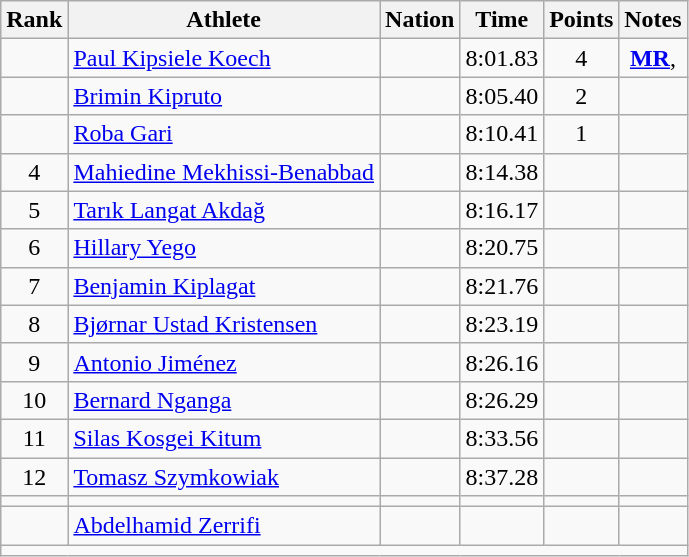<table class="wikitable mw-datatable sortable" style="text-align:center;">
<tr>
<th scope="col" style="width: 10px;">Rank</th>
<th scope="col">Athlete</th>
<th scope="col">Nation</th>
<th scope="col">Time</th>
<th scope="col">Points</th>
<th scope="col">Notes</th>
</tr>
<tr>
<td></td>
<td align="left"><a href='#'>Paul Kipsiele Koech</a></td>
<td align="left"></td>
<td>8:01.83</td>
<td>4</td>
<td><strong><a href='#'>MR</a></strong>, </td>
</tr>
<tr>
<td></td>
<td align="left"><a href='#'>Brimin Kipruto</a></td>
<td align="left"></td>
<td>8:05.40</td>
<td>2</td>
<td></td>
</tr>
<tr>
<td></td>
<td align="left"><a href='#'>Roba Gari</a></td>
<td align="left"></td>
<td>8:10.41</td>
<td>1</td>
<td></td>
</tr>
<tr>
<td>4</td>
<td align="left"><a href='#'>Mahiedine Mekhissi-Benabbad</a></td>
<td align="left"></td>
<td>8:14.38</td>
<td></td>
<td></td>
</tr>
<tr>
<td>5</td>
<td align="left"><a href='#'>Tarık Langat Akdağ</a></td>
<td align="left"></td>
<td>8:16.17</td>
<td></td>
<td></td>
</tr>
<tr>
<td>6</td>
<td align="left"><a href='#'>Hillary Yego</a></td>
<td align="left"></td>
<td>8:20.75</td>
<td></td>
<td></td>
</tr>
<tr>
<td>7</td>
<td align="left"><a href='#'>Benjamin Kiplagat</a></td>
<td align="left"></td>
<td>8:21.76</td>
<td></td>
<td></td>
</tr>
<tr>
<td>8</td>
<td align="left"><a href='#'>Bjørnar Ustad Kristensen</a></td>
<td align="left"></td>
<td>8:23.19</td>
<td></td>
<td></td>
</tr>
<tr>
<td>9</td>
<td align="left"><a href='#'>Antonio Jiménez</a></td>
<td align="left"></td>
<td>8:26.16</td>
<td></td>
<td></td>
</tr>
<tr>
<td>10</td>
<td align="left"><a href='#'>Bernard Nganga</a></td>
<td align="left"></td>
<td>8:26.29</td>
<td></td>
<td></td>
</tr>
<tr>
<td>11</td>
<td align="left"><a href='#'>Silas Kosgei Kitum</a></td>
<td align="left"></td>
<td>8:33.56</td>
<td></td>
<td></td>
</tr>
<tr>
<td>12</td>
<td align="left"><a href='#'>Tomasz Szymkowiak</a></td>
<td align="left"></td>
<td>8:37.28</td>
<td></td>
<td></td>
</tr>
<tr>
<td></td>
<td align="left"></td>
<td align="left"></td>
<td></td>
<td></td>
<td></td>
</tr>
<tr>
<td></td>
<td align="left"><a href='#'>Abdelhamid Zerrifi</a></td>
<td align="left"></td>
<td></td>
<td></td>
<td></td>
</tr>
<tr class="sortbottom">
<td colspan="6"></td>
</tr>
</table>
